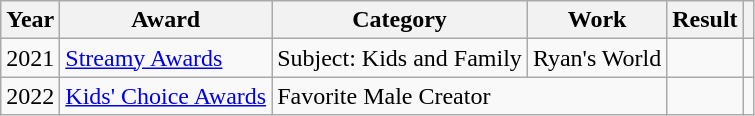<table class=wikitable>
<tr>
<th>Year</th>
<th>Award</th>
<th>Category</th>
<th>Work</th>
<th>Result</th>
<th></th>
</tr>
<tr>
<td>2021</td>
<td><a href='#'>Streamy Awards</a></td>
<td>Subject: Kids and Family</td>
<td>Ryan's World</td>
<td></td>
<td></td>
</tr>
<tr>
<td>2022</td>
<td><a href='#'>Kids' Choice Awards</a></td>
<td colspan="2">Favorite Male Creator</td>
<td></td>
<td></td>
</tr>
</table>
